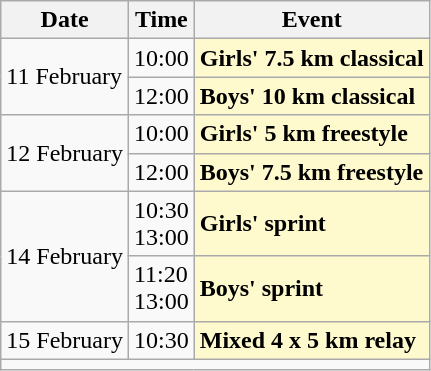<table class=wikitable>
<tr>
<th>Date</th>
<th>Time</th>
<th>Event</th>
</tr>
<tr>
<td rowspan=2>11 February</td>
<td>10:00</td>
<td style=background:lemonchiffon><strong>Girls' 7.5 km classical</strong></td>
</tr>
<tr>
<td>12:00</td>
<td style=background:lemonchiffon><strong>Boys' 10 km classical</strong></td>
</tr>
<tr>
<td rowspan=2>12 February</td>
<td>10:00</td>
<td style=background:lemonchiffon><strong>Girls' 5 km freestyle</strong></td>
</tr>
<tr>
<td>12:00</td>
<td style=background:lemonchiffon><strong>Boys' 7.5 km freestyle</strong></td>
</tr>
<tr>
<td rowspan=2>14 February</td>
<td>10:30<br>13:00</td>
<td style=background:lemonchiffon><strong>Girls' sprint</strong></td>
</tr>
<tr>
<td>11:20<br>13:00</td>
<td style=background:lemonchiffon><strong>Boys' sprint</strong></td>
</tr>
<tr>
<td>15 February</td>
<td>10:30</td>
<td style=background:lemonchiffon><strong>Mixed 4 x 5 km relay</strong></td>
</tr>
<tr>
<td colspan=3></td>
</tr>
</table>
